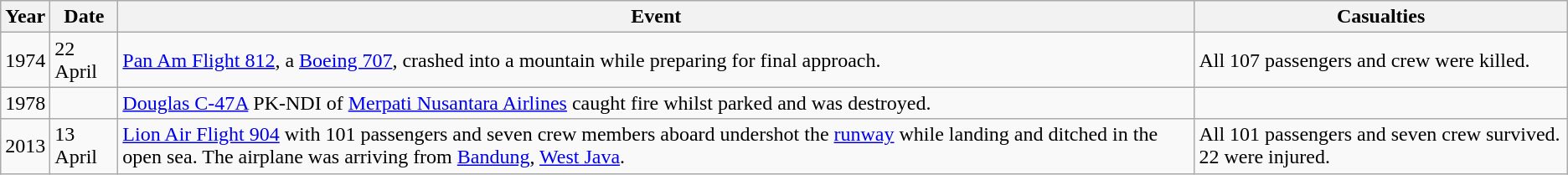<table class="wikitable">
<tr>
<th>Year</th>
<th>Date</th>
<th>Event</th>
<th>Casualties</th>
</tr>
<tr>
<td>1974</td>
<td>22 April</td>
<td><a href='#'>Pan Am Flight 812</a>, a <a href='#'>Boeing 707</a>, crashed into a mountain while preparing for final approach.</td>
<td>All 107 passengers and crew were killed.</td>
</tr>
<tr>
<td>1978</td>
<td></td>
<td><a href='#'>Douglas C-47A</a> PK-NDI of <a href='#'>Merpati Nusantara Airlines</a> caught fire whilst parked and was destroyed.</td>
<td></td>
</tr>
<tr>
<td>2013</td>
<td>13 April</td>
<td><a href='#'>Lion Air Flight 904</a> with 101 passengers and seven crew members aboard undershot the <a href='#'>runway</a> while landing and ditched in the open sea. The airplane was arriving from <a href='#'>Bandung</a>, <a href='#'>West Java</a>.</td>
<td>All 101 passengers and seven crew survived. 22 were injured.</td>
</tr>
</table>
